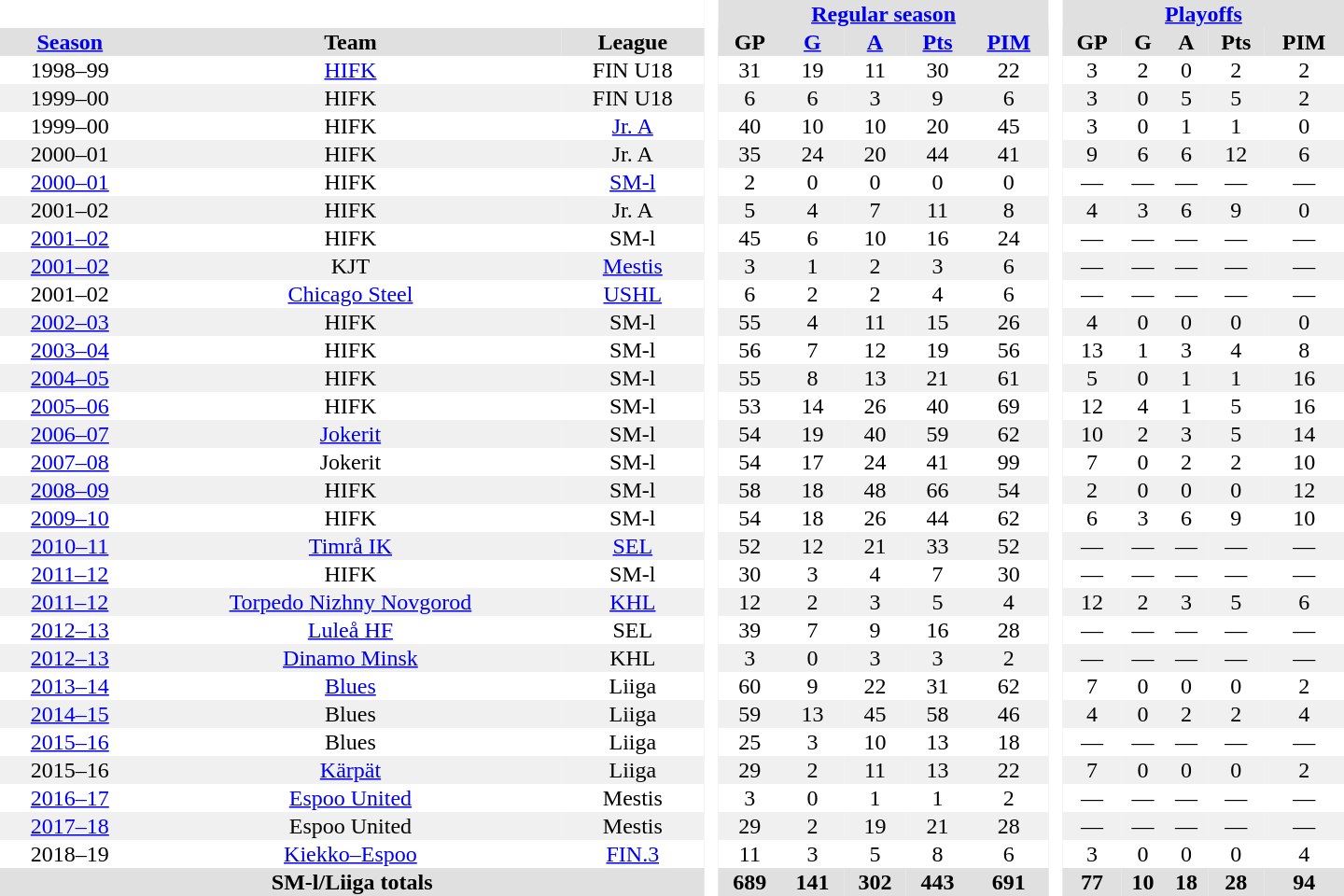<table border="0" cellpadding="1" cellspacing="0" style="text-align:center; width:60em;">
<tr style="background:#e0e0e0;">
<th colspan="3"  bgcolor="#ffffff"> </th>
<th rowspan="99" bgcolor="#ffffff"> </th>
<th colspan="5"><a href='#'>Regular season</a></th>
<th rowspan="99" bgcolor="#ffffff"> </th>
<th colspan="5"><a href='#'>Playoffs</a></th>
</tr>
<tr style="background:#e0e0e0;">
<th><a href='#'>Season</a></th>
<th>Team</th>
<th>League</th>
<th>GP</th>
<th><a href='#'>G</a></th>
<th><a href='#'>A</a></th>
<th><a href='#'>Pts</a></th>
<th><a href='#'>PIM</a></th>
<th>GP</th>
<th>G</th>
<th>A</th>
<th>Pts</th>
<th>PIM</th>
</tr>
<tr>
<td>1998–99</td>
<td><a href='#'>HIFK</a></td>
<td>FIN U18</td>
<td>31</td>
<td>19</td>
<td>11</td>
<td>30</td>
<td>22</td>
<td>3</td>
<td>2</td>
<td>0</td>
<td>2</td>
<td>2</td>
</tr>
<tr bgcolor="#f0f0f0">
<td>1999–00</td>
<td>HIFK</td>
<td>FIN U18</td>
<td>6</td>
<td>6</td>
<td>3</td>
<td>9</td>
<td>6</td>
<td>3</td>
<td>0</td>
<td>5</td>
<td>5</td>
<td>2</td>
</tr>
<tr>
<td>1999–00</td>
<td>HIFK</td>
<td><a href='#'>Jr. A</a></td>
<td>40</td>
<td>10</td>
<td>10</td>
<td>20</td>
<td>45</td>
<td>3</td>
<td>0</td>
<td>1</td>
<td>1</td>
<td>0</td>
</tr>
<tr bgcolor="#f0f0f0">
<td>2000–01</td>
<td>HIFK</td>
<td>Jr. A</td>
<td>35</td>
<td>24</td>
<td>20</td>
<td>44</td>
<td>41</td>
<td>9</td>
<td>6</td>
<td>6</td>
<td>12</td>
<td>6</td>
</tr>
<tr>
<td><a href='#'>2000–01</a></td>
<td>HIFK</td>
<td><a href='#'>SM-l</a></td>
<td>2</td>
<td>0</td>
<td>0</td>
<td>0</td>
<td>0</td>
<td>—</td>
<td>—</td>
<td>—</td>
<td>—</td>
<td>—</td>
</tr>
<tr bgcolor="#f0f0f0">
<td>2001–02</td>
<td>HIFK</td>
<td>Jr. A</td>
<td>5</td>
<td>4</td>
<td>7</td>
<td>11</td>
<td>8</td>
<td>4</td>
<td>3</td>
<td>6</td>
<td>9</td>
<td>0</td>
</tr>
<tr>
<td><a href='#'>2001–02</a></td>
<td>HIFK</td>
<td>SM-l</td>
<td>45</td>
<td>6</td>
<td>10</td>
<td>16</td>
<td>24</td>
<td>—</td>
<td>—</td>
<td>—</td>
<td>—</td>
<td>—</td>
</tr>
<tr bgcolor="#f0f0f0">
<td><a href='#'>2001–02</a></td>
<td>KJT</td>
<td><a href='#'>Mestis</a></td>
<td>3</td>
<td>1</td>
<td>2</td>
<td>3</td>
<td>6</td>
<td>—</td>
<td>—</td>
<td>—</td>
<td>—</td>
<td>—</td>
</tr>
<tr>
<td>2001–02</td>
<td><a href='#'>Chicago Steel</a></td>
<td><a href='#'>USHL</a></td>
<td>6</td>
<td>2</td>
<td>2</td>
<td>4</td>
<td>6</td>
<td>—</td>
<td>—</td>
<td>—</td>
<td>—</td>
<td>—</td>
</tr>
<tr bgcolor="#f0f0f0">
<td><a href='#'>2002–03</a></td>
<td>HIFK</td>
<td>SM-l</td>
<td>55</td>
<td>4</td>
<td>11</td>
<td>15</td>
<td>26</td>
<td>4</td>
<td>0</td>
<td>0</td>
<td>0</td>
<td>0</td>
</tr>
<tr>
<td><a href='#'>2003–04</a></td>
<td>HIFK</td>
<td>SM-l</td>
<td>56</td>
<td>7</td>
<td>12</td>
<td>19</td>
<td>56</td>
<td>13</td>
<td>1</td>
<td>3</td>
<td>4</td>
<td>8</td>
</tr>
<tr bgcolor="#f0f0f0">
<td><a href='#'>2004–05</a></td>
<td>HIFK</td>
<td>SM-l</td>
<td>55</td>
<td>8</td>
<td>13</td>
<td>21</td>
<td>61</td>
<td>5</td>
<td>0</td>
<td>1</td>
<td>1</td>
<td>16</td>
</tr>
<tr>
<td><a href='#'>2005–06</a></td>
<td>HIFK</td>
<td>SM-l</td>
<td>53</td>
<td>14</td>
<td>26</td>
<td>40</td>
<td>69</td>
<td>12</td>
<td>4</td>
<td>1</td>
<td>5</td>
<td>16</td>
</tr>
<tr bgcolor="#f0f0f0">
<td><a href='#'>2006–07</a></td>
<td><a href='#'>Jokerit</a></td>
<td>SM-l</td>
<td>54</td>
<td>19</td>
<td>40</td>
<td>59</td>
<td>62</td>
<td>10</td>
<td>2</td>
<td>3</td>
<td>5</td>
<td>14</td>
</tr>
<tr>
<td><a href='#'>2007–08</a></td>
<td>Jokerit</td>
<td>SM-l</td>
<td>54</td>
<td>17</td>
<td>24</td>
<td>41</td>
<td>99</td>
<td>7</td>
<td>0</td>
<td>2</td>
<td>2</td>
<td>10</td>
</tr>
<tr bgcolor="#f0f0f0">
<td><a href='#'>2008–09</a></td>
<td>HIFK</td>
<td>SM-l</td>
<td>58</td>
<td>18</td>
<td>48</td>
<td>66</td>
<td>54</td>
<td>2</td>
<td>0</td>
<td>0</td>
<td>0</td>
<td>12</td>
</tr>
<tr>
<td><a href='#'>2009–10</a></td>
<td>HIFK</td>
<td>SM-l</td>
<td>54</td>
<td>18</td>
<td>26</td>
<td>44</td>
<td>62</td>
<td>6</td>
<td>3</td>
<td>6</td>
<td>9</td>
<td>10</td>
</tr>
<tr bgcolor="#f0f0f0">
<td><a href='#'>2010–11</a></td>
<td><a href='#'>Timrå IK</a></td>
<td><a href='#'>SEL</a></td>
<td>52</td>
<td>12</td>
<td>21</td>
<td>33</td>
<td>52</td>
<td>—</td>
<td>—</td>
<td>—</td>
<td>—</td>
<td>—</td>
</tr>
<tr>
<td><a href='#'>2011–12</a></td>
<td>HIFK</td>
<td>SM-l</td>
<td>30</td>
<td>3</td>
<td>4</td>
<td>7</td>
<td>30</td>
<td>—</td>
<td>—</td>
<td>—</td>
<td>—</td>
<td>—</td>
</tr>
<tr bgcolor="#f0f0f0">
<td><a href='#'>2011–12</a></td>
<td><a href='#'>Torpedo Nizhny Novgorod</a></td>
<td><a href='#'>KHL</a></td>
<td>12</td>
<td>2</td>
<td>3</td>
<td>5</td>
<td>4</td>
<td>12</td>
<td>2</td>
<td>3</td>
<td>5</td>
<td>6</td>
</tr>
<tr>
<td><a href='#'>2012–13</a></td>
<td><a href='#'>Luleå HF</a></td>
<td>SEL</td>
<td>39</td>
<td>7</td>
<td>9</td>
<td>16</td>
<td>28</td>
<td>—</td>
<td>—</td>
<td>—</td>
<td>—</td>
<td>—</td>
</tr>
<tr bgcolor="#f0f0f0">
<td><a href='#'>2012–13</a></td>
<td><a href='#'>Dinamo Minsk</a></td>
<td>KHL</td>
<td>3</td>
<td>0</td>
<td>3</td>
<td>3</td>
<td>2</td>
<td>—</td>
<td>—</td>
<td>—</td>
<td>—</td>
<td>—</td>
</tr>
<tr>
<td><a href='#'>2013–14</a></td>
<td><a href='#'>Blues</a></td>
<td>Liiga</td>
<td>60</td>
<td>9</td>
<td>22</td>
<td>31</td>
<td>62</td>
<td>7</td>
<td>0</td>
<td>0</td>
<td>0</td>
<td>2</td>
</tr>
<tr bgcolor="#f0f0f0">
<td><a href='#'>2014–15</a></td>
<td>Blues</td>
<td>Liiga</td>
<td>59</td>
<td>13</td>
<td>45</td>
<td>58</td>
<td>46</td>
<td>4</td>
<td>0</td>
<td>2</td>
<td>2</td>
<td>4</td>
</tr>
<tr>
<td><a href='#'>2015–16</a></td>
<td>Blues</td>
<td>Liiga</td>
<td>25</td>
<td>3</td>
<td>10</td>
<td>13</td>
<td>18</td>
<td>—</td>
<td>—</td>
<td>—</td>
<td>—</td>
<td>—</td>
</tr>
<tr bgcolor="#f0f0f0">
<td>2015–16</td>
<td><a href='#'>Kärpät</a></td>
<td>Liiga</td>
<td>29</td>
<td>2</td>
<td>11</td>
<td>13</td>
<td>22</td>
<td>7</td>
<td>0</td>
<td>0</td>
<td>0</td>
<td>2</td>
</tr>
<tr>
<td><a href='#'>2016–17</a></td>
<td><a href='#'>Espoo United</a></td>
<td>Mestis</td>
<td>3</td>
<td>0</td>
<td>1</td>
<td>1</td>
<td>2</td>
<td>—</td>
<td>—</td>
<td>—</td>
<td>—</td>
<td>—</td>
</tr>
<tr bgcolor="#f0f0f0">
<td><a href='#'>2017–18</a></td>
<td>Espoo United</td>
<td>Mestis</td>
<td>29</td>
<td>2</td>
<td>19</td>
<td>21</td>
<td>28</td>
<td>—</td>
<td>—</td>
<td>—</td>
<td>—</td>
<td>—</td>
</tr>
<tr>
<td>2018–19</td>
<td><a href='#'>Kiekko–Espoo</a></td>
<td><a href='#'>FIN.3</a></td>
<td>11</td>
<td>3</td>
<td>5</td>
<td>8</td>
<td>6</td>
<td>3</td>
<td>0</td>
<td>0</td>
<td>0</td>
<td>4</td>
</tr>
<tr bgcolor="#e0e0e0">
<th colspan="3">SM-l/Liiga totals</th>
<th>689</th>
<th>141</th>
<th>302</th>
<th>443</th>
<th>691</th>
<th>77</th>
<th>10</th>
<th>18</th>
<th>28</th>
<th>94</th>
</tr>
</table>
